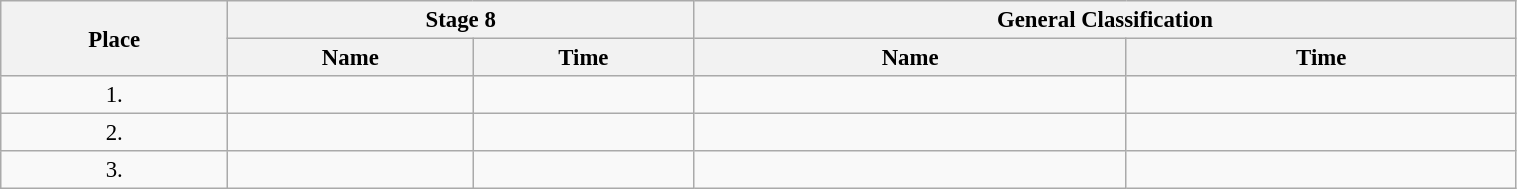<table class=wikitable style="font-size:95%" width="80%">
<tr>
<th rowspan="2">Place</th>
<th colspan="2">Stage 8</th>
<th colspan="2">General Classification</th>
</tr>
<tr>
<th>Name</th>
<th>Time</th>
<th>Name</th>
<th>Time</th>
</tr>
<tr>
<td align="center">1.</td>
<td></td>
<td></td>
<td></td>
<td></td>
</tr>
<tr>
<td align="center">2.</td>
<td></td>
<td></td>
<td></td>
<td></td>
</tr>
<tr>
<td align="center">3.</td>
<td></td>
<td></td>
<td></td>
<td></td>
</tr>
</table>
